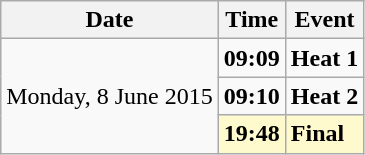<table class="wikitable">
<tr>
<th>Date</th>
<th>Time</th>
<th>Event</th>
</tr>
<tr>
<td rowspan="3">Monday, 8 June 2015</td>
<td><strong>09:09</strong></td>
<td><strong>Heat 1</strong></td>
</tr>
<tr>
<td><strong>09:10</strong></td>
<td><strong>Heat 2</strong></td>
</tr>
<tr style="background-color:lemonchiffon;">
<td><strong>19:48</strong></td>
<td><strong>Final</strong></td>
</tr>
</table>
